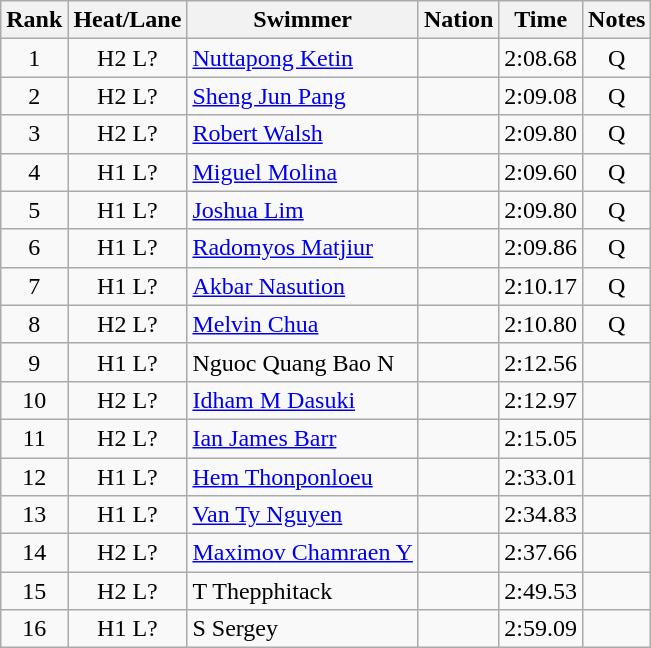<table class="wikitable sortable" style="text-align:center">
<tr>
<th>Rank</th>
<th>Heat/Lane</th>
<th>Swimmer</th>
<th>Nation</th>
<th>Time</th>
<th>Notes</th>
</tr>
<tr>
<td>1</td>
<td>H2 L?</td>
<td align=left><a href='#'>Nuttapong Ketin</a></td>
<td align=left></td>
<td>2:08.68</td>
<td>Q</td>
</tr>
<tr>
<td>2</td>
<td>H2 L?</td>
<td align=left><a href='#'>Sheng Jun Pang</a></td>
<td align=left></td>
<td>2:09.08</td>
<td>Q</td>
</tr>
<tr>
<td>3</td>
<td>H2 L?</td>
<td align=left><a href='#'>Robert Walsh</a></td>
<td align=left></td>
<td>2:09.80</td>
<td>Q</td>
</tr>
<tr>
<td>4</td>
<td>H1 L?</td>
<td align=left><a href='#'>Miguel Molina</a></td>
<td align=left></td>
<td>2:09.60</td>
<td>Q</td>
</tr>
<tr>
<td>5</td>
<td>H1 L?</td>
<td align=left><a href='#'>Joshua Lim</a></td>
<td align=left></td>
<td>2:09.80</td>
<td>Q</td>
</tr>
<tr>
<td>6</td>
<td>H1 L?</td>
<td align=left><a href='#'>Radomyos Matjiur</a></td>
<td align=left></td>
<td>2:09.86</td>
<td>Q</td>
</tr>
<tr>
<td>7</td>
<td>H1 L?</td>
<td align=left><a href='#'>Akbar Nasution</a></td>
<td align=left></td>
<td>2:10.17</td>
<td>Q</td>
</tr>
<tr>
<td>8</td>
<td>H2 L?</td>
<td align=left><a href='#'>Melvin Chua</a></td>
<td align=left></td>
<td>2:10.80</td>
<td>Q</td>
</tr>
<tr>
<td>9</td>
<td>H1 L?</td>
<td align=left>Nguoc Quang Bao N</td>
<td align=left></td>
<td>2:12.56</td>
<td></td>
</tr>
<tr>
<td>10</td>
<td>H2 L?</td>
<td align=left><a href='#'>Idham M Dasuki</a></td>
<td align=left></td>
<td>2:12.97</td>
<td></td>
</tr>
<tr>
<td>11</td>
<td>H2 L?</td>
<td align=left><a href='#'>Ian James Barr</a></td>
<td align=left></td>
<td>2:15.05</td>
<td></td>
</tr>
<tr>
<td>12</td>
<td>H1 L?</td>
<td align=left><a href='#'>Hem Thonponloeu</a></td>
<td align=left></td>
<td>2:33.01</td>
<td></td>
</tr>
<tr>
<td>13</td>
<td>H1 L?</td>
<td align=left><a href='#'>Van Ty Nguyen</a></td>
<td align=left></td>
<td>2:34.83</td>
<td></td>
</tr>
<tr>
<td>14</td>
<td>H2 L?</td>
<td><a href='#'>Maximov Chamraen Y</a></td>
<td align=left></td>
<td>2:37.66</td>
<td></td>
</tr>
<tr>
<td>15</td>
<td>H2 L?</td>
<td align=left>T Thepphitack</td>
<td align=left></td>
<td>2:49.53</td>
<td></td>
</tr>
<tr>
<td>16</td>
<td>H1 L?</td>
<td align=left>S Sergey</td>
<td align=left></td>
<td>2:59.09</td>
<td></td>
</tr>
</table>
